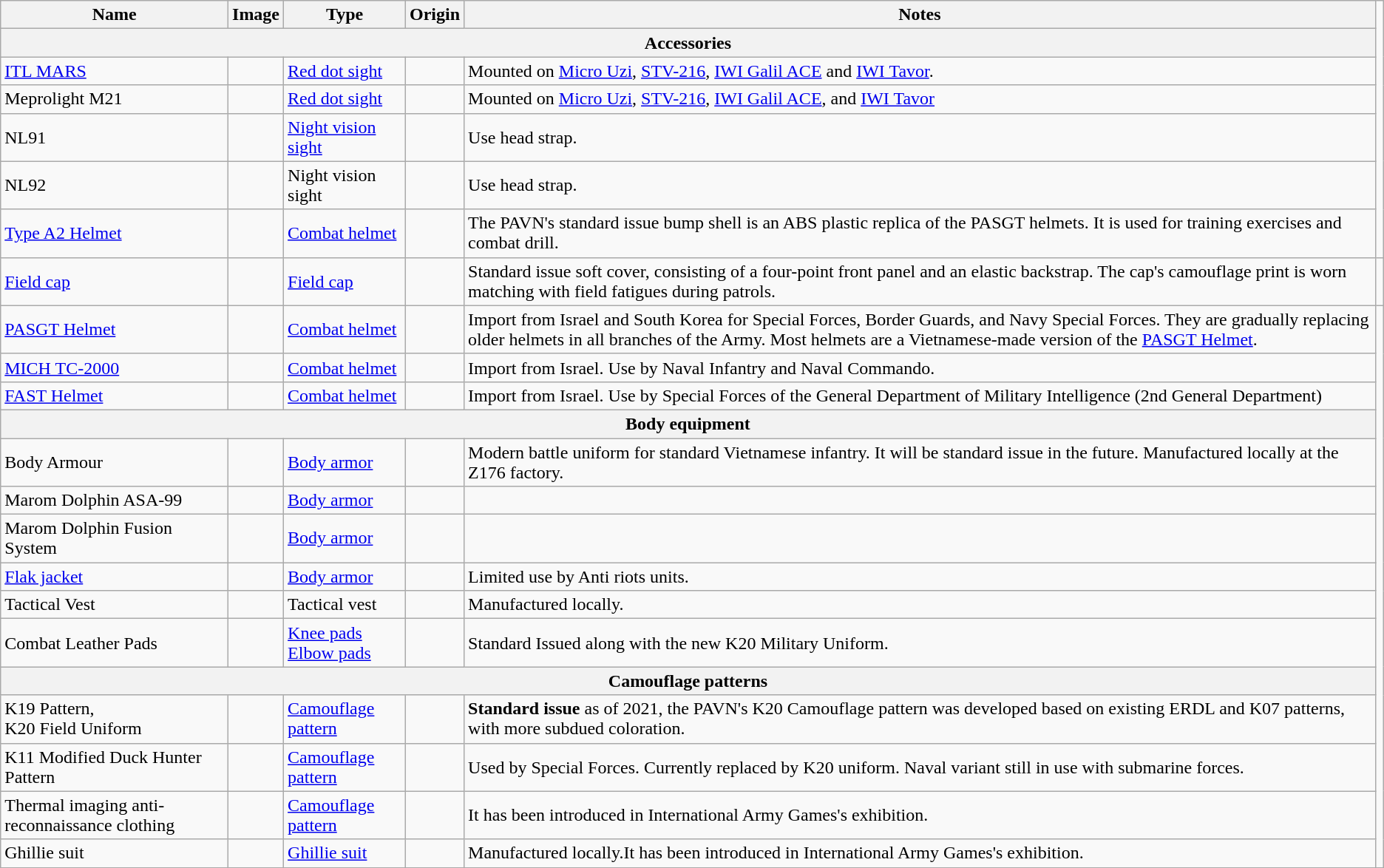<table class="wikitable">
<tr>
<th style="text-align: center;">Name</th>
<th style="text-align: center;">Image</th>
<th style="text-align: center;">Type</th>
<th style="text-align: center;">Origin</th>
<th style="text-align: center;">Notes</th>
</tr>
<tr>
<th colspan="5">Accessories</th>
</tr>
<tr>
<td><a href='#'>ITL MARS</a></td>
<td></td>
<td><a href='#'>Red dot sight</a></td>
<td></td>
<td>Mounted on <a href='#'>Micro Uzi</a>, <a href='#'>STV-216</a>, <a href='#'>IWI Galil ACE</a> and <a href='#'>IWI Tavor</a>.</td>
</tr>
<tr>
<td>Meprolight M21</td>
<td></td>
<td><a href='#'>Red dot sight</a></td>
<td></td>
<td>Mounted on <a href='#'>Micro Uzi</a>, <a href='#'>STV-216</a>, <a href='#'>IWI Galil ACE</a>, and <a href='#'>IWI Tavor</a></td>
</tr>
<tr>
<td>NL91</td>
<td></td>
<td><a href='#'>Night vision sight</a></td>
<td></td>
<td>Use head strap.</td>
</tr>
<tr>
<td>NL92</td>
<td></td>
<td>Night vision sight</td>
<td></td>
<td>Use head strap.</td>
</tr>
<tr>
<td><a href='#'>Type A2 Helmet</a></td>
<td></td>
<td><a href='#'>Combat helmet</a></td>
<td></td>
<td>The PAVN's standard issue bump shell is an ABS plastic replica of the PASGT helmets. It is used for training exercises and combat drill.</td>
</tr>
<tr>
<td><a href='#'>Field cap</a></td>
<td></td>
<td><a href='#'>Field cap</a></td>
<td></td>
<td>Standard issue soft cover, consisting of a four-point front panel and an elastic backstrap. The cap's camouflage print is worn matching with field fatigues during patrols.</td>
<td></td>
</tr>
<tr>
<td><a href='#'>PASGT Helmet</a></td>
<td></td>
<td><a href='#'>Combat helmet</a></td>
<td><br><br></td>
<td>Import from Israel and South Korea for Special Forces, Border Guards, and Navy Special Forces. They are gradually replacing older helmets in all branches of the Army. Most helmets are a Vietnamese-made version of the <a href='#'>PASGT Helmet</a>.</td>
</tr>
<tr>
<td><a href='#'>MICH TC-2000</a></td>
<td></td>
<td><a href='#'>Combat helmet</a></td>
<td><br></td>
<td>Import from Israel. Use by Naval Infantry and Naval Commando.</td>
</tr>
<tr>
<td><a href='#'>FAST Helmet</a></td>
<td></td>
<td><a href='#'>Combat helmet</a></td>
<td><br></td>
<td>Import from Israel. Use by Special Forces of the General Department of Military Intelligence (2nd General Department)</td>
</tr>
<tr>
<th colspan="5">Body equipment</th>
</tr>
<tr>
<td>Body Armour</td>
<td></td>
<td><a href='#'>Body armor</a></td>
<td></td>
<td>Modern battle uniform for standard Vietnamese infantry. It will be standard issue in the future. Manufactured locally at the Z176 factory. </td>
</tr>
<tr>
<td>Marom Dolphin ASA-99</td>
<td></td>
<td><a href='#'>Body armor</a></td>
<td></td>
<td></td>
</tr>
<tr>
<td>Marom Dolphin Fusion System</td>
<td></td>
<td><a href='#'>Body armor</a></td>
<td></td>
<td></td>
</tr>
<tr>
<td><a href='#'>Flak jacket</a></td>
<td></td>
<td><a href='#'>Body armor</a></td>
<td><br></td>
<td>Limited use by Anti riots units.</td>
</tr>
<tr>
<td>Tactical Vest</td>
<td></td>
<td>Tactical vest</td>
<td></td>
<td>Manufactured locally.</td>
</tr>
<tr>
<td>Combat Leather Pads</td>
<td></td>
<td><a href='#'>Knee pads</a><br><a href='#'>Elbow pads</a></td>
<td></td>
<td>Standard Issued along with the new K20 Military Uniform.</td>
</tr>
<tr>
<th colspan="5">Camouflage patterns</th>
</tr>
<tr>
<td>K19 Pattern,<br>K20 Field Uniform</td>
<td></td>
<td><a href='#'>Camouflage pattern</a></td>
<td></td>
<td><strong>Standard issue</strong> as of 2021, the PAVN's K20 Camouflage pattern was developed based on existing ERDL and K07 patterns, with more subdued coloration.</td>
</tr>
<tr>
<td>K11 Modified Duck Hunter Pattern</td>
<td></td>
<td><a href='#'>Camouflage pattern</a></td>
<td></td>
<td>Used by Special Forces. Currently replaced by K20 uniform. Naval variant still in use with submarine forces.</td>
</tr>
<tr>
<td>Thermal imaging anti-reconnaissance clothing</td>
<td></td>
<td><a href='#'>Camouflage pattern</a></td>
<td></td>
<td>It has been introduced in International Army Games's exhibition.</td>
</tr>
<tr>
<td>Ghillie suit</td>
<td></td>
<td><a href='#'>Ghillie suit</a></td>
<td></td>
<td>Manufactured locally.It has been introduced in International Army Games's exhibition.</td>
</tr>
<tr>
</tr>
</table>
